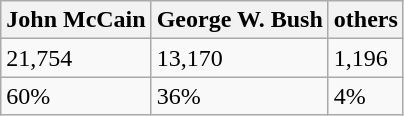<table class="wikitable" border="1">
<tr>
<th>John McCain</th>
<th>George W. Bush</th>
<th>others</th>
</tr>
<tr>
<td>21,754</td>
<td>13,170</td>
<td>1,196</td>
</tr>
<tr>
<td>60%</td>
<td>36%</td>
<td>4%</td>
</tr>
</table>
